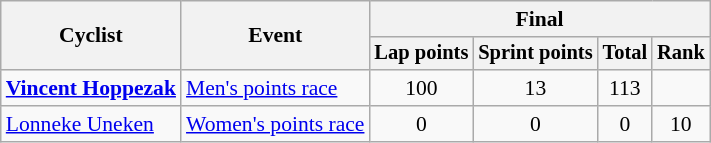<table class="wikitable" style="font-size:90%">
<tr>
<th rowspan=2>Cyclist</th>
<th rowspan=2>Event</th>
<th colspan=4>Final</th>
</tr>
<tr style="font-size:95%">
<th>Lap points</th>
<th>Sprint points</th>
<th>Total</th>
<th>Rank</th>
</tr>
<tr align=center>
<td align=left><strong><a href='#'>Vincent Hoppezak</a></strong></td>
<td align=left><a href='#'>Men's points race</a></td>
<td>100</td>
<td>13</td>
<td>113</td>
<td></td>
</tr>
<tr align=center>
<td align=left><a href='#'>Lonneke Uneken</a></td>
<td align=left><a href='#'>Women's points race</a></td>
<td>0</td>
<td>0</td>
<td>0</td>
<td>10</td>
</tr>
</table>
